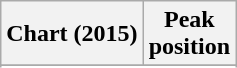<table class="wikitable sortable plainrowheaders" style="text-align:center">
<tr>
<th scope="col">Chart (2015)</th>
<th scope="col">Peak<br>position</th>
</tr>
<tr>
</tr>
<tr>
</tr>
</table>
